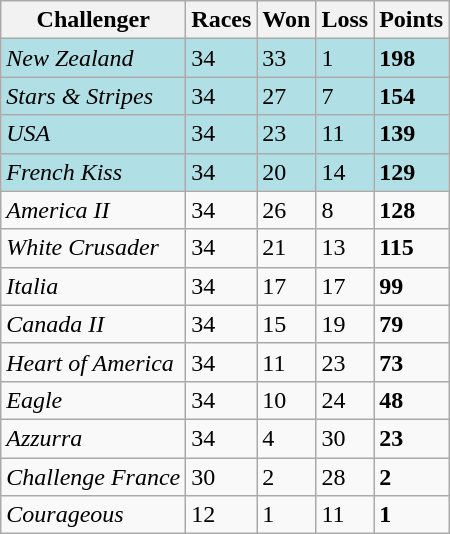<table class="wikitable">
<tr>
<th>Challenger</th>
<th>Races</th>
<th>Won</th>
<th>Loss</th>
<th>Points</th>
</tr>
<tr style="background: #B0E0E6;">
<td> <em>New Zealand</em></td>
<td>34</td>
<td>33</td>
<td>1</td>
<td><strong>198</strong></td>
</tr>
<tr style="background: #B0E0E6;">
<td> <em>Stars & Stripes</em></td>
<td>34</td>
<td>27</td>
<td>7</td>
<td><strong>154</strong></td>
</tr>
<tr style="background: #B0E0E6;">
<td> <em>USA</em></td>
<td>34</td>
<td>23</td>
<td>11</td>
<td><strong>139</strong></td>
</tr>
<tr style="background: #B0E0E6;">
<td> <em>French Kiss</em></td>
<td>34</td>
<td>20</td>
<td>14</td>
<td><strong>129</strong></td>
</tr>
<tr>
<td> <em>America II</em></td>
<td>34</td>
<td>26</td>
<td>8</td>
<td><strong>128</strong></td>
</tr>
<tr>
<td> <em>White Crusader</em></td>
<td>34</td>
<td>21</td>
<td>13</td>
<td><strong>115</strong></td>
</tr>
<tr>
<td> <em>Italia</em></td>
<td>34</td>
<td>17</td>
<td>17</td>
<td><strong>99</strong></td>
</tr>
<tr>
<td> <em>Canada II</em></td>
<td>34</td>
<td>15</td>
<td>19</td>
<td><strong>79</strong></td>
</tr>
<tr>
<td> <em>Heart of America</em></td>
<td>34</td>
<td>11</td>
<td>23</td>
<td><strong>73</strong></td>
</tr>
<tr>
<td> <em>Eagle</em></td>
<td>34</td>
<td>10</td>
<td>24</td>
<td><strong>48</strong></td>
</tr>
<tr>
<td> <em>Azzurra</em></td>
<td>34</td>
<td>4</td>
<td>30</td>
<td><strong>23</strong></td>
</tr>
<tr>
<td> <em>Challenge France</em></td>
<td>30</td>
<td>2</td>
<td>28</td>
<td><strong>2</strong></td>
</tr>
<tr>
<td> <em>Courageous</em></td>
<td>12</td>
<td>1</td>
<td>11</td>
<td><strong>1</strong></td>
</tr>
</table>
